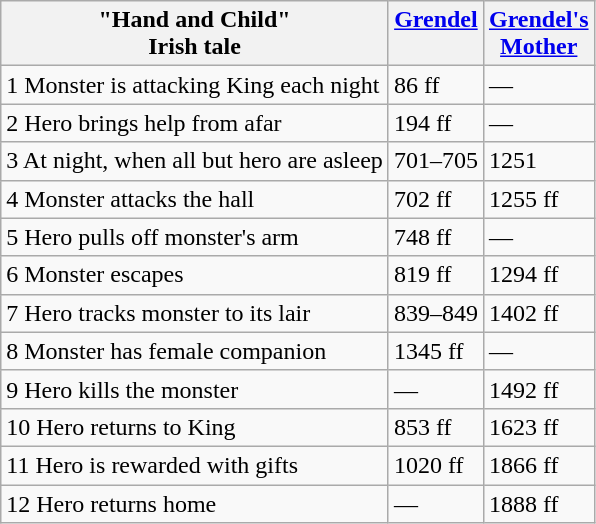<table class="wikitable">
<tr>
<th>"Hand and Child"<br>Irish tale</th>
<th><a href='#'>Grendel</a><br> </th>
<th><a href='#'>Grendel's<br>Mother</a></th>
</tr>
<tr>
<td>1 Monster is attacking King each night</td>
<td>86 ff</td>
<td>—</td>
</tr>
<tr>
<td>2 Hero brings help from afar</td>
<td>194 ff</td>
<td>—</td>
</tr>
<tr>
<td>3 At night, when all but hero are asleep</td>
<td>701–705</td>
<td>1251</td>
</tr>
<tr>
<td>4 Monster attacks the hall</td>
<td>702 ff</td>
<td>1255 ff</td>
</tr>
<tr>
<td>5 Hero pulls off monster's arm</td>
<td>748 ff</td>
<td>—</td>
</tr>
<tr>
<td>6 Monster escapes</td>
<td>819 ff</td>
<td>1294 ff</td>
</tr>
<tr>
<td>7 Hero tracks monster to its lair</td>
<td>839–849</td>
<td>1402 ff</td>
</tr>
<tr>
<td>8 Monster has female companion</td>
<td>1345 ff</td>
<td>—</td>
</tr>
<tr>
<td>9 Hero kills the monster</td>
<td>—</td>
<td>1492 ff</td>
</tr>
<tr>
<td>10 Hero returns to King</td>
<td>853 ff</td>
<td>1623 ff</td>
</tr>
<tr>
<td>11 Hero is rewarded with gifts</td>
<td>1020 ff</td>
<td>1866 ff</td>
</tr>
<tr>
<td>12 Hero returns home</td>
<td>—</td>
<td>1888 ff</td>
</tr>
</table>
